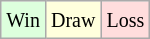<table class="wikitable">
<tr>
<td style="background-color: #ddffdd;"><small>Win</small></td>
<td style="background-color: #ffffdd;"><small>Draw</small></td>
<td style="background-color: #ffdddd;"><small>Loss</small></td>
</tr>
</table>
